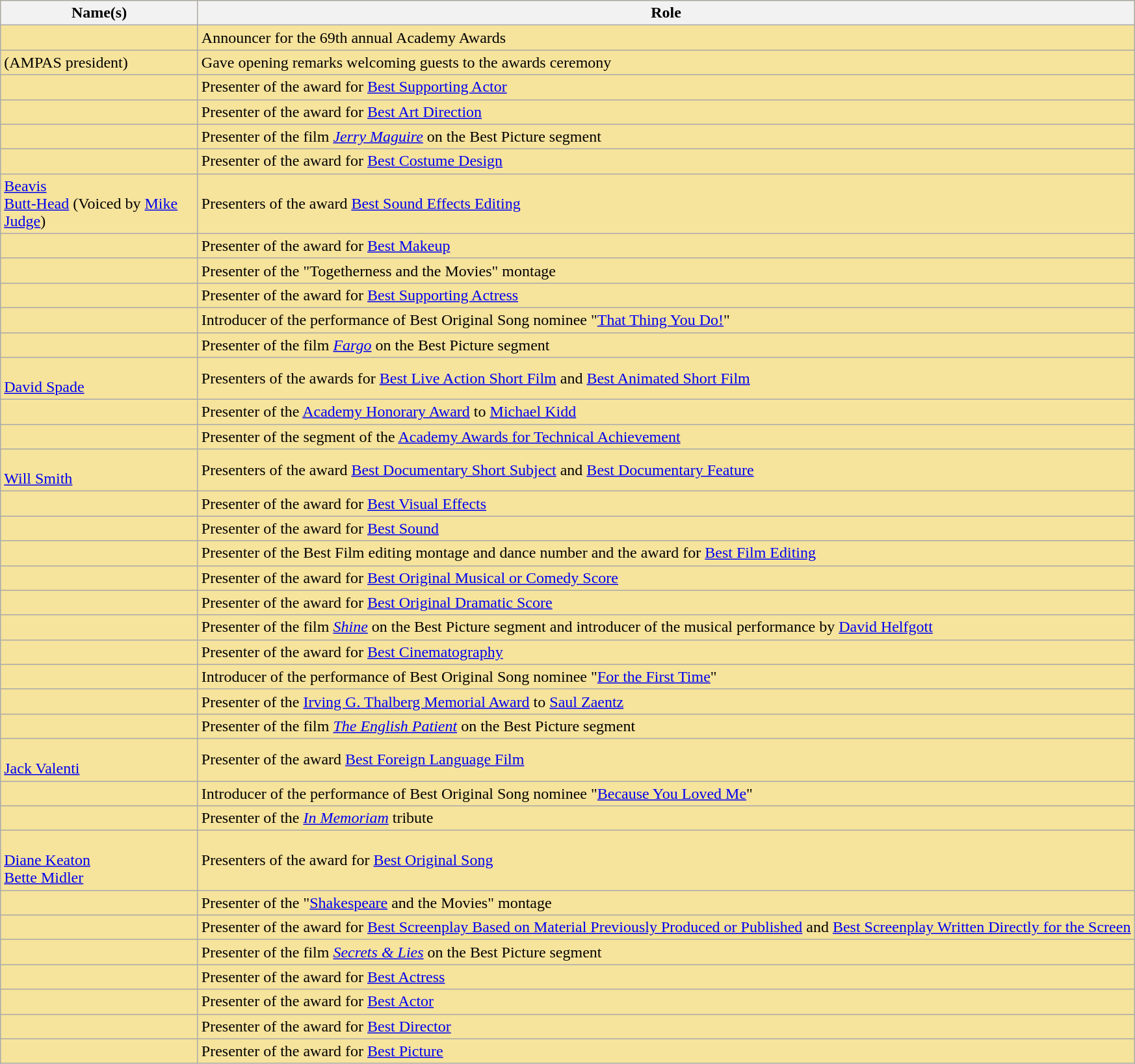<table class="wikitable plainrowheaders sortable" rowspan=2 border="2" cellpadding="4" style="text-align: left; background: #f6e39c">
<tr>
<th scope="col" width="195">Name(s)</th>
<th scope="col" align="center">Role</th>
</tr>
<tr>
<td></td>
<td>Announcer for the 69th annual Academy Awards</td>
</tr>
<tr>
<td> (AMPAS president)</td>
<td>Gave opening remarks welcoming guests to the awards ceremony</td>
</tr>
<tr>
<td></td>
<td>Presenter of the award for <a href='#'>Best Supporting Actor</a></td>
</tr>
<tr>
<td></td>
<td>Presenter of the award for <a href='#'>Best Art Direction</a></td>
</tr>
<tr>
<td></td>
<td>Presenter of the film <em><a href='#'>Jerry Maguire</a></em> on the Best Picture segment</td>
</tr>
<tr>
<td></td>
<td>Presenter of the award for <a href='#'>Best Costume Design</a></td>
</tr>
<tr>
<td><a href='#'>Beavis</a><br><a href='#'>Butt-Head</a> (Voiced by <a href='#'>Mike Judge</a>)</td>
<td>Presenters of the award <a href='#'>Best Sound Effects Editing</a></td>
</tr>
<tr>
<td></td>
<td>Presenter of the award for <a href='#'>Best Makeup</a></td>
</tr>
<tr>
<td></td>
<td>Presenter of the "Togetherness and the Movies" montage</td>
</tr>
<tr>
<td></td>
<td>Presenter of the award for <a href='#'>Best Supporting Actress</a></td>
</tr>
<tr>
<td></td>
<td>Introducer of the performance of Best Original Song nominee "<a href='#'>That Thing You Do!</a>"</td>
</tr>
<tr>
<td></td>
<td>Presenter of the film <em><a href='#'>Fargo</a></em> on the Best Picture segment</td>
</tr>
<tr>
<td><br><a href='#'>David Spade</a></td>
<td>Presenters of the awards for <a href='#'>Best Live Action Short Film</a> and <a href='#'>Best Animated Short Film</a></td>
</tr>
<tr>
<td></td>
<td>Presenter of the <a href='#'>Academy Honorary Award</a> to <a href='#'>Michael Kidd</a></td>
</tr>
<tr>
<td></td>
<td>Presenter of the segment of the <a href='#'>Academy Awards for Technical Achievement</a></td>
</tr>
<tr>
<td><br><a href='#'>Will Smith</a></td>
<td>Presenters of the award <a href='#'>Best Documentary Short Subject</a> and <a href='#'>Best Documentary Feature</a></td>
</tr>
<tr>
<td></td>
<td>Presenter of the award for <a href='#'>Best Visual Effects</a></td>
</tr>
<tr>
<td></td>
<td>Presenter of the award for <a href='#'>Best Sound</a></td>
</tr>
<tr>
<td></td>
<td>Presenter of the Best Film editing montage and dance number and the award for <a href='#'>Best Film Editing</a></td>
</tr>
<tr>
<td></td>
<td>Presenter of the award for <a href='#'>Best Original Musical or Comedy Score</a></td>
</tr>
<tr>
<td></td>
<td>Presenter of the award for <a href='#'>Best Original Dramatic Score</a></td>
</tr>
<tr>
<td></td>
<td>Presenter of the film <em><a href='#'>Shine</a></em> on the Best Picture segment and introducer of the musical performance by <a href='#'>David Helfgott</a></td>
</tr>
<tr>
<td></td>
<td>Presenter of the award for <a href='#'>Best Cinematography</a></td>
</tr>
<tr>
<td></td>
<td>Introducer of the performance of Best Original Song nominee "<a href='#'>For the First Time</a>"</td>
</tr>
<tr>
<td></td>
<td>Presenter of the <a href='#'>Irving G. Thalberg Memorial Award</a> to <a href='#'>Saul Zaentz</a></td>
</tr>
<tr>
<td></td>
<td>Presenter of the film <em><a href='#'>The English Patient</a></em> on the Best Picture segment</td>
</tr>
<tr>
<td><br><a href='#'>Jack Valenti</a></td>
<td>Presenter of the award <a href='#'>Best Foreign Language Film</a></td>
</tr>
<tr>
<td></td>
<td>Introducer of the performance of Best Original Song nominee "<a href='#'>Because You Loved Me</a>"</td>
</tr>
<tr>
<td></td>
<td>Presenter of the <em><a href='#'>In Memoriam</a></em> tribute</td>
</tr>
<tr>
<td><br><a href='#'>Diane Keaton</a><br><a href='#'>Bette Midler</a></td>
<td>Presenters of the award for <a href='#'>Best Original Song</a></td>
</tr>
<tr>
<td></td>
<td>Presenter of the "<a href='#'>Shakespeare</a> and the Movies" montage</td>
</tr>
<tr>
<td></td>
<td>Presenter of the award for <a href='#'>Best Screenplay Based on Material Previously Produced or Published</a> and <a href='#'>Best Screenplay Written Directly for the Screen</a></td>
</tr>
<tr>
<td></td>
<td>Presenter of the film <em><a href='#'>Secrets & Lies</a></em> on the Best Picture segment</td>
</tr>
<tr>
<td></td>
<td>Presenter of the award for <a href='#'>Best Actress</a></td>
</tr>
<tr>
<td></td>
<td>Presenter of the award for <a href='#'>Best Actor</a></td>
</tr>
<tr>
<td></td>
<td>Presenter of the award for <a href='#'>Best Director</a></td>
</tr>
<tr>
<td></td>
<td>Presenter of the award for <a href='#'>Best Picture</a></td>
</tr>
</table>
